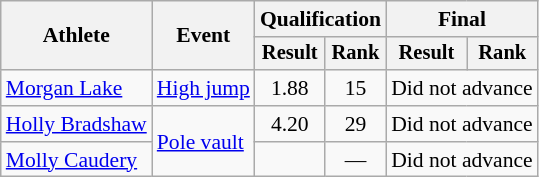<table class=wikitable style="font-size:90%; text-align:center;">
<tr>
<th rowspan=2>Athlete</th>
<th rowspan=2>Event</th>
<th colspan=2>Qualification</th>
<th colspan=2>Final</th>
</tr>
<tr style=font-size:95%>
<th>Result</th>
<th>Rank</th>
<th>Result</th>
<th>Rank</th>
</tr>
<tr align=center>
<td align=left><a href='#'>Morgan Lake</a></td>
<td align=left><a href='#'>High jump</a></td>
<td>1.88</td>
<td>15</td>
<td colspan="2">Did not advance</td>
</tr>
<tr align=center>
<td align=left><a href='#'>Holly Bradshaw</a></td>
<td rowspan="2" align="left"><a href='#'>Pole vault</a></td>
<td>4.20</td>
<td>29</td>
<td colspan="2">Did not advance</td>
</tr>
<tr>
<td align=left><a href='#'>Molly Caudery</a></td>
<td></td>
<td>—</td>
<td colspan="2">Did not advance</td>
</tr>
</table>
